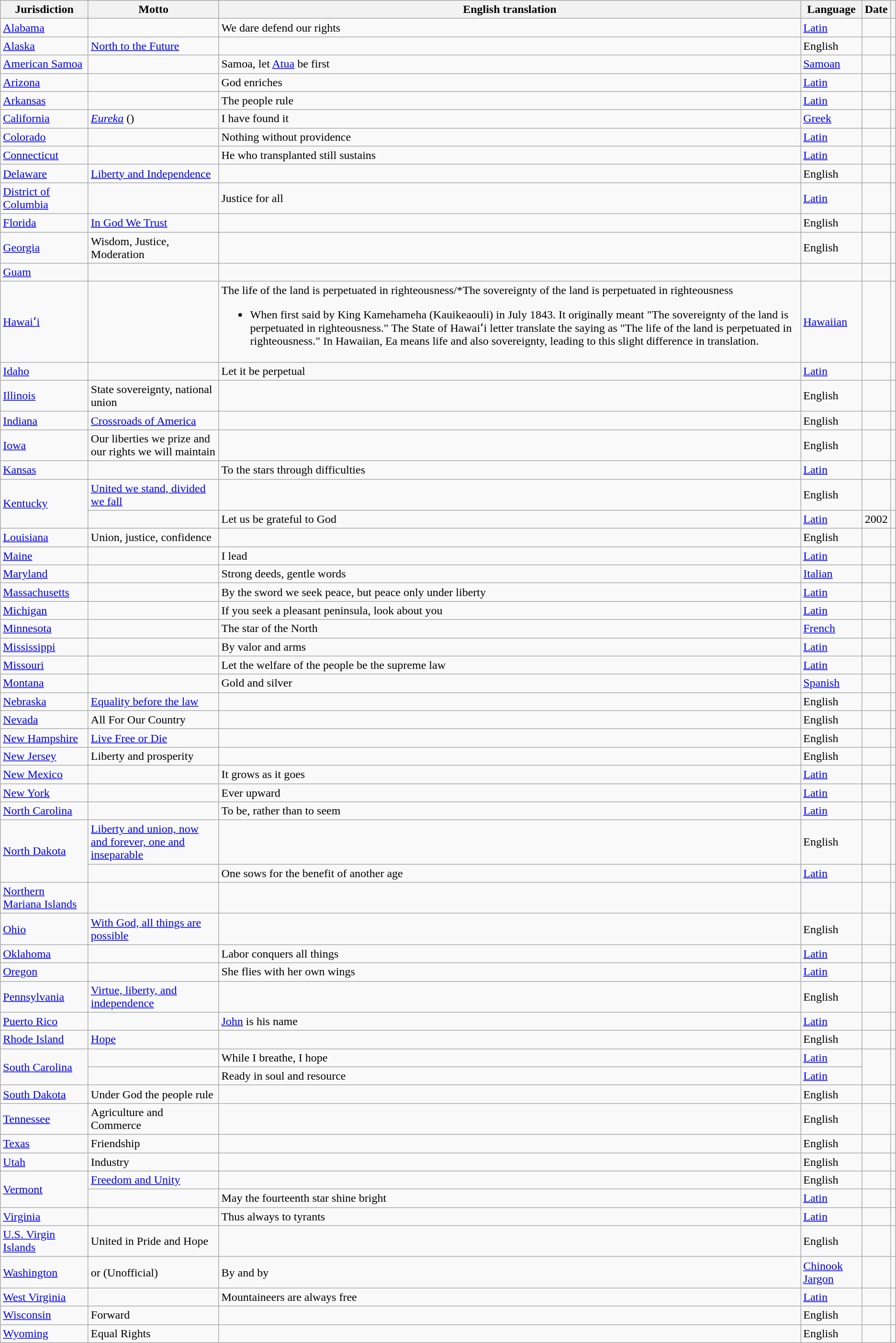<table class="wikitable sortable">
<tr>
<th scope="col">Jurisdiction</th>
<th scope="col">Motto</th>
<th scope="col">English translation</th>
<th scope="col">Language</th>
<th scope="col">Date</th>
<th scope="col" class="unsortable"></th>
</tr>
<tr>
<td><a href='#'>Alabama</a></td>
<td></td>
<td>We dare defend our rights</td>
<td><a href='#'>Latin</a></td>
<td></td>
<td align="center"></td>
</tr>
<tr>
<td><a href='#'>Alaska</a></td>
<td><a href='#'>North to the Future</a></td>
<td></td>
<td>English</td>
<td></td>
<td align="center"></td>
</tr>
<tr>
<td><a href='#'>American Samoa</a></td>
<td></td>
<td>Samoa, let <a href='#'>Atua</a> be first</td>
<td><a href='#'>Samoan</a></td>
<td></td>
<td align="center"></td>
</tr>
<tr>
<td><a href='#'>Arizona</a></td>
<td></td>
<td>God enriches</td>
<td><a href='#'>Latin</a></td>
<td></td>
<td align="center"></td>
</tr>
<tr>
<td><a href='#'>Arkansas</a></td>
<td></td>
<td>The people rule</td>
<td><a href='#'>Latin</a></td>
<td></td>
<td align="center"></td>
</tr>
<tr>
<td><a href='#'>California</a></td>
<td><em><a href='#'>Eureka</a></em> ()</td>
<td>I have found it</td>
<td><a href='#'>Greek</a></td>
<td></td>
<td align="center"></td>
</tr>
<tr>
<td><a href='#'>Colorado</a></td>
<td></td>
<td>Nothing without providence</td>
<td><a href='#'>Latin</a></td>
<td></td>
<td align="center"></td>
</tr>
<tr>
<td><a href='#'>Connecticut</a></td>
<td></td>
<td>He who transplanted still sustains</td>
<td><a href='#'>Latin</a></td>
<td></td>
<td align="center"></td>
</tr>
<tr>
<td><a href='#'>Delaware</a></td>
<td><a href='#'>Liberty and Independence</a></td>
<td></td>
<td>English</td>
<td></td>
<td align="center"></td>
</tr>
<tr>
<td><a href='#'>District of Columbia</a></td>
<td></td>
<td>Justice for all</td>
<td><a href='#'>Latin</a></td>
<td></td>
<td align="center"></td>
</tr>
<tr>
<td><a href='#'>Florida</a></td>
<td><a href='#'>In God We Trust</a></td>
<td></td>
<td>English</td>
<td></td>
<td align="center"></td>
</tr>
<tr>
<td><a href='#'>Georgia</a></td>
<td>Wisdom, Justice, Moderation</td>
<td></td>
<td>English</td>
<td></td>
<td align="center"></td>
</tr>
<tr>
<td><a href='#'>Guam</a></td>
<td></td>
<td></td>
<td></td>
<td></td>
<td align="center"></td>
</tr>
<tr>
<td><a href='#'>Hawaiʻi</a></td>
<td></td>
<td>The life of the land is perpetuated in righteousness/*The sovereignty of the land is perpetuated in righteousness<br><ul><li>When first said by King Kamehameha (Kauikeaouli) in July 1843. It originally meant "The sovereignty of the land is perpetuated in righteousness." The State of Hawaiʻi letter translate the saying as "The life of the land is perpetuated in righteousness." In Hawaiian, Ea means life and also sovereignty, leading to this slight difference in translation.</li></ul></td>
<td><a href='#'>Hawaiian</a></td>
<td></td>
<td align="center"></td>
</tr>
<tr>
<td><a href='#'>Idaho</a></td>
<td></td>
<td>Let it be perpetual</td>
<td><a href='#'>Latin</a></td>
<td></td>
<td align="center"></td>
</tr>
<tr>
<td><a href='#'>Illinois</a></td>
<td>State sovereignty, national union</td>
<td></td>
<td>English</td>
<td></td>
<td align="center"></td>
</tr>
<tr>
<td><a href='#'>Indiana</a></td>
<td><a href='#'>Crossroads of America</a></td>
<td></td>
<td>English</td>
<td></td>
<td align="center"></td>
</tr>
<tr>
<td><a href='#'>Iowa</a></td>
<td>Our liberties we prize and our rights we will maintain</td>
<td></td>
<td>English</td>
<td></td>
<td align="center"></td>
</tr>
<tr>
<td><a href='#'>Kansas</a></td>
<td></td>
<td>To the stars through difficulties</td>
<td><a href='#'>Latin</a></td>
<td></td>
<td align="center"></td>
</tr>
<tr>
<td rowspan=2><a href='#'>Kentucky</a></td>
<td><a href='#'>United we stand, divided we fall</a></td>
<td></td>
<td>English</td>
<td></td>
<td align="center"></td>
</tr>
<tr>
<td></td>
<td>Let us be grateful to God</td>
<td><a href='#'>Latin</a></td>
<td>2002</td>
<td align="center"></td>
</tr>
<tr>
<td><a href='#'>Louisiana</a></td>
<td>Union, justice, confidence</td>
<td></td>
<td>English</td>
<td></td>
<td align="center"></td>
</tr>
<tr>
<td><a href='#'>Maine</a></td>
<td></td>
<td>I lead</td>
<td><a href='#'>Latin</a></td>
<td></td>
<td align="center"></td>
</tr>
<tr>
<td><a href='#'>Maryland</a></td>
<td></td>
<td>Strong deeds, gentle words</td>
<td><a href='#'>Italian</a></td>
<td></td>
<td align="center"></td>
</tr>
<tr>
<td><a href='#'>Massachusetts</a></td>
<td></td>
<td>By the sword we seek peace, but peace only under liberty</td>
<td><a href='#'>Latin</a></td>
<td></td>
<td align="center"></td>
</tr>
<tr>
<td><a href='#'>Michigan</a></td>
<td></td>
<td>If you seek a pleasant peninsula, look about you</td>
<td><a href='#'>Latin</a></td>
<td></td>
<td align="center"></td>
</tr>
<tr>
<td><a href='#'>Minnesota</a></td>
<td></td>
<td>The star of the North</td>
<td><a href='#'>French</a></td>
<td></td>
<td align="center"></td>
</tr>
<tr>
<td><a href='#'>Mississippi</a></td>
<td></td>
<td>By valor and arms</td>
<td><a href='#'>Latin</a></td>
<td></td>
<td align="center"></td>
</tr>
<tr>
<td><a href='#'>Missouri</a></td>
<td></td>
<td>Let the welfare of the people be the supreme law</td>
<td><a href='#'>Latin</a></td>
<td></td>
<td align="center"></td>
</tr>
<tr>
<td><a href='#'>Montana</a></td>
<td></td>
<td>Gold and silver</td>
<td><a href='#'>Spanish</a></td>
<td></td>
<td align="center"></td>
</tr>
<tr>
<td><a href='#'>Nebraska</a></td>
<td><a href='#'>Equality before the law</a></td>
<td></td>
<td>English</td>
<td></td>
<td align="center"></td>
</tr>
<tr>
<td><a href='#'>Nevada</a></td>
<td>All For Our Country</td>
<td></td>
<td>English</td>
<td></td>
<td align="center"></td>
</tr>
<tr>
<td><a href='#'>New Hampshire</a></td>
<td><a href='#'>Live Free or Die</a></td>
<td></td>
<td>English</td>
<td></td>
<td align="center"></td>
</tr>
<tr>
<td><a href='#'>New Jersey</a></td>
<td>Liberty and prosperity</td>
<td></td>
<td>English</td>
<td></td>
<td align="center"></td>
</tr>
<tr>
<td><a href='#'>New Mexico</a></td>
<td></td>
<td>It grows as it goes</td>
<td><a href='#'>Latin</a></td>
<td></td>
<td align="center"></td>
</tr>
<tr>
<td><a href='#'>New York</a></td>
<td></td>
<td>Ever upward</td>
<td><a href='#'>Latin</a></td>
<td></td>
<td align="center"></td>
</tr>
<tr>
<td><a href='#'>North Carolina</a></td>
<td></td>
<td>To be, rather than to seem</td>
<td><a href='#'>Latin</a></td>
<td></td>
<td align="center"></td>
</tr>
<tr>
<td rowspan=2><a href='#'>North Dakota</a></td>
<td><a href='#'>Liberty and union, now and forever, one and inseparable</a></td>
<td></td>
<td>English</td>
<td></td>
<td align="center"></td>
</tr>
<tr>
<td></td>
<td>One sows for the benefit of another age</td>
<td><a href='#'>Latin</a></td>
<td></td>
<td align="center"></td>
</tr>
<tr>
<td><a href='#'>Northern Mariana Islands</a></td>
<td></td>
<td></td>
<td></td>
<td></td>
<td align="center"></td>
</tr>
<tr>
<td><a href='#'>Ohio</a></td>
<td><a href='#'>With God, all things are possible</a></td>
<td></td>
<td>English</td>
<td></td>
<td align="center"></td>
</tr>
<tr>
<td><a href='#'>Oklahoma</a></td>
<td></td>
<td>Labor conquers all things</td>
<td><a href='#'>Latin</a></td>
<td> </td>
<td align="center"></td>
</tr>
<tr>
<td><a href='#'>Oregon</a></td>
<td></td>
<td>She flies with her own wings</td>
<td><a href='#'>Latin</a></td>
<td></td>
<td align="center"></td>
</tr>
<tr>
<td><a href='#'>Pennsylvania</a></td>
<td><a href='#'>Virtue, liberty, and independence</a></td>
<td></td>
<td>English</td>
<td></td>
<td align="center"></td>
</tr>
<tr>
<td><a href='#'>Puerto Rico</a></td>
<td></td>
<td><a href='#'>John</a> is his name</td>
<td><a href='#'>Latin</a></td>
<td></td>
<td align="center"></td>
</tr>
<tr>
<td><a href='#'>Rhode Island</a></td>
<td><a href='#'>Hope</a></td>
<td></td>
<td>English</td>
<td></td>
<td align="center"></td>
</tr>
<tr>
<td rowspan=2><a href='#'>South Carolina</a></td>
<td></td>
<td>While I breathe, I hope</td>
<td><a href='#'>Latin</a></td>
<td rowspan=2></td>
<td rowspan=2 align="center"></td>
</tr>
<tr>
<td></td>
<td>Ready in soul and resource</td>
<td><a href='#'>Latin</a></td>
</tr>
<tr>
<td><a href='#'>South Dakota</a></td>
<td>Under God the people rule</td>
<td></td>
<td>English</td>
<td></td>
<td align="center"></td>
</tr>
<tr>
<td><a href='#'>Tennessee</a></td>
<td>Agriculture and Commerce</td>
<td></td>
<td>English</td>
<td></td>
<td align="center"></td>
</tr>
<tr>
<td><a href='#'>Texas</a></td>
<td>Friendship</td>
<td></td>
<td>English</td>
<td></td>
<td align="center"></td>
</tr>
<tr>
<td><a href='#'>Utah</a></td>
<td>Industry</td>
<td></td>
<td>English</td>
<td></td>
<td align="center"></td>
</tr>
<tr>
<td rowspan=2><a href='#'>Vermont</a></td>
<td><a href='#'>Freedom and Unity</a></td>
<td></td>
<td>English</td>
<td></td>
<td align="center"></td>
</tr>
<tr>
<td></td>
<td>May the fourteenth star shine bright</td>
<td><a href='#'>Latin</a></td>
<td></td>
<td align="center"></td>
</tr>
<tr>
<td><a href='#'>Virginia</a></td>
<td></td>
<td>Thus always to tyrants</td>
<td><a href='#'>Latin</a></td>
<td></td>
<td align="center"></td>
</tr>
<tr>
<td><a href='#'>U.S. Virgin Islands</a></td>
<td>United in Pride and Hope</td>
<td></td>
<td>English</td>
<td></td>
<td align="center"></td>
</tr>
<tr>
<td><a href='#'>Washington</a></td>
<td> or  (Unofficial)</td>
<td>By and by</td>
<td><a href='#'>Chinook Jargon</a></td>
<td></td>
<td align="center"></td>
</tr>
<tr>
<td><a href='#'>West Virginia</a></td>
<td></td>
<td>Mountaineers are always free</td>
<td><a href='#'>Latin</a></td>
<td></td>
<td align="center"></td>
</tr>
<tr>
<td><a href='#'>Wisconsin</a></td>
<td>Forward</td>
<td></td>
<td>English</td>
<td></td>
<td align="center"></td>
</tr>
<tr>
<td><a href='#'>Wyoming</a></td>
<td>Equal Rights</td>
<td></td>
<td>English</td>
<td></td>
<td align="center"></td>
</tr>
</table>
